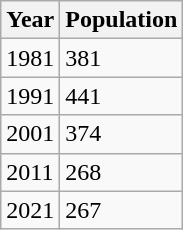<table class=wikitable>
<tr>
<th>Year</th>
<th>Population</th>
</tr>
<tr>
<td>1981</td>
<td>381</td>
</tr>
<tr>
<td>1991</td>
<td>441</td>
</tr>
<tr>
<td>2001</td>
<td>374</td>
</tr>
<tr>
<td>2011</td>
<td>268</td>
</tr>
<tr>
<td>2021</td>
<td>267</td>
</tr>
</table>
